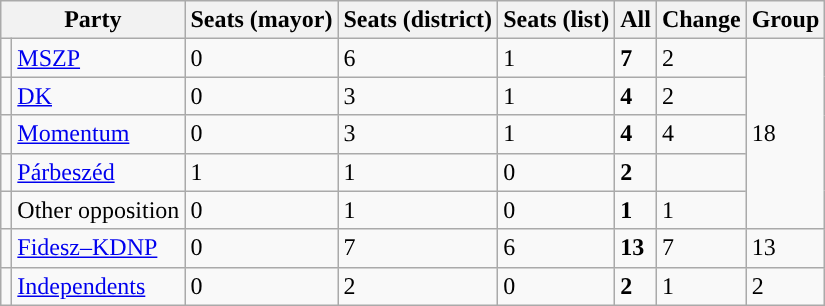<table class="wikitable">
<tr>
<th colspan=2>Party</th>
<th>Seats (mayor)</th>
<th>Seats (district)</th>
<th>Seats (list)</th>
<th>All</th>
<th>Change</th>
<th>Group</th>
</tr>
<tr>
<td style="background-color: "></td>
<td><a href='#'>MSZP</a></td>
<td>0</td>
<td>6</td>
<td>1</td>
<td><strong>7</strong></td>
<td> 2</td>
<td rowspan=5>18</td>
</tr>
<tr>
<td style="background-color: "></td>
<td><a href='#'>DK</a></td>
<td>0</td>
<td>3</td>
<td>1</td>
<td><strong>4</strong></td>
<td> 2</td>
</tr>
<tr>
<td style="background-color: "></td>
<td><a href='#'>Momentum</a></td>
<td>0</td>
<td>3</td>
<td>1</td>
<td><strong>4</strong></td>
<td> 4</td>
</tr>
<tr>
<td style="background-color: "></td>
<td><a href='#'>Párbeszéd</a></td>
<td>1</td>
<td>1</td>
<td>0</td>
<td><strong>2</strong></td>
<td></td>
</tr>
<tr>
<td style="background-color: "></td>
<td>Other opposition</td>
<td>0</td>
<td>1</td>
<td>0</td>
<td><strong>1</strong></td>
<td> 1</td>
</tr>
<tr>
<td style="background-color: "></td>
<td><a href='#'>Fidesz–KDNP</a></td>
<td>0</td>
<td>7</td>
<td>6</td>
<td><strong>13</strong></td>
<td> 7</td>
<td>13</td>
</tr>
<tr>
<td style="background-color: "></td>
<td><a href='#'>Independents</a></td>
<td>0</td>
<td>2</td>
<td>0</td>
<td><strong>2</strong></td>
<td> 1</td>
<td>2</td>
</tr>
</table>
